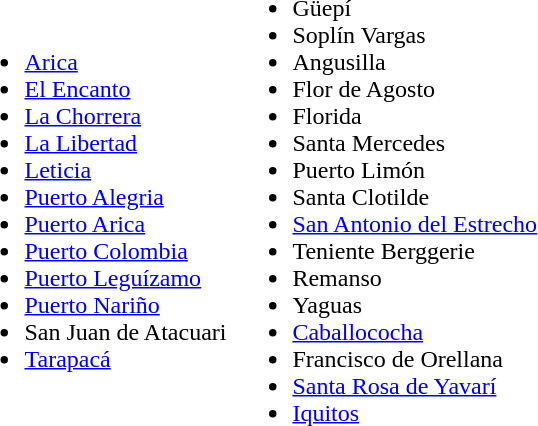<table>
<tr>
<th></th>
<th></th>
</tr>
<tr>
<td><br><ul><li><a href='#'>Arica</a></li><li><a href='#'>El Encanto</a></li><li><a href='#'>La Chorrera</a></li><li><a href='#'>La Libertad</a></li><li><a href='#'>Leticia</a></li><li><a href='#'>Puerto Alegria</a></li><li><a href='#'>Puerto Arica</a></li><li><a href='#'>Puerto Colombia</a></li><li><a href='#'>Puerto Leguízamo</a></li><li><a href='#'>Puerto Nariño</a></li><li>San Juan de Atacuari</li><li><a href='#'>Tarapacá</a></li></ul></td>
<td><br><ul><li>Güepí</li><li>Soplín Vargas</li><li>Angusilla</li><li>Flor de Agosto</li><li>Florida</li><li>Santa Mercedes</li><li>Puerto Limón</li><li>Santa Clotilde</li><li><a href='#'>San Antonio del Estrecho</a></li><li>Teniente Berggerie</li><li>Remanso</li><li>Yaguas</li><li><a href='#'>Caballococha</a></li><li>Francisco de Orellana</li><li><a href='#'>Santa Rosa de Yavarí</a></li><li><a href='#'>Iquitos</a></li></ul></td>
</tr>
</table>
